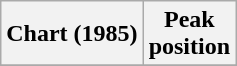<table class="wikitable plainrowheaders" style="text-align:center">
<tr>
<th>Chart (1985)</th>
<th>Peak<br>position</th>
</tr>
<tr>
</tr>
</table>
